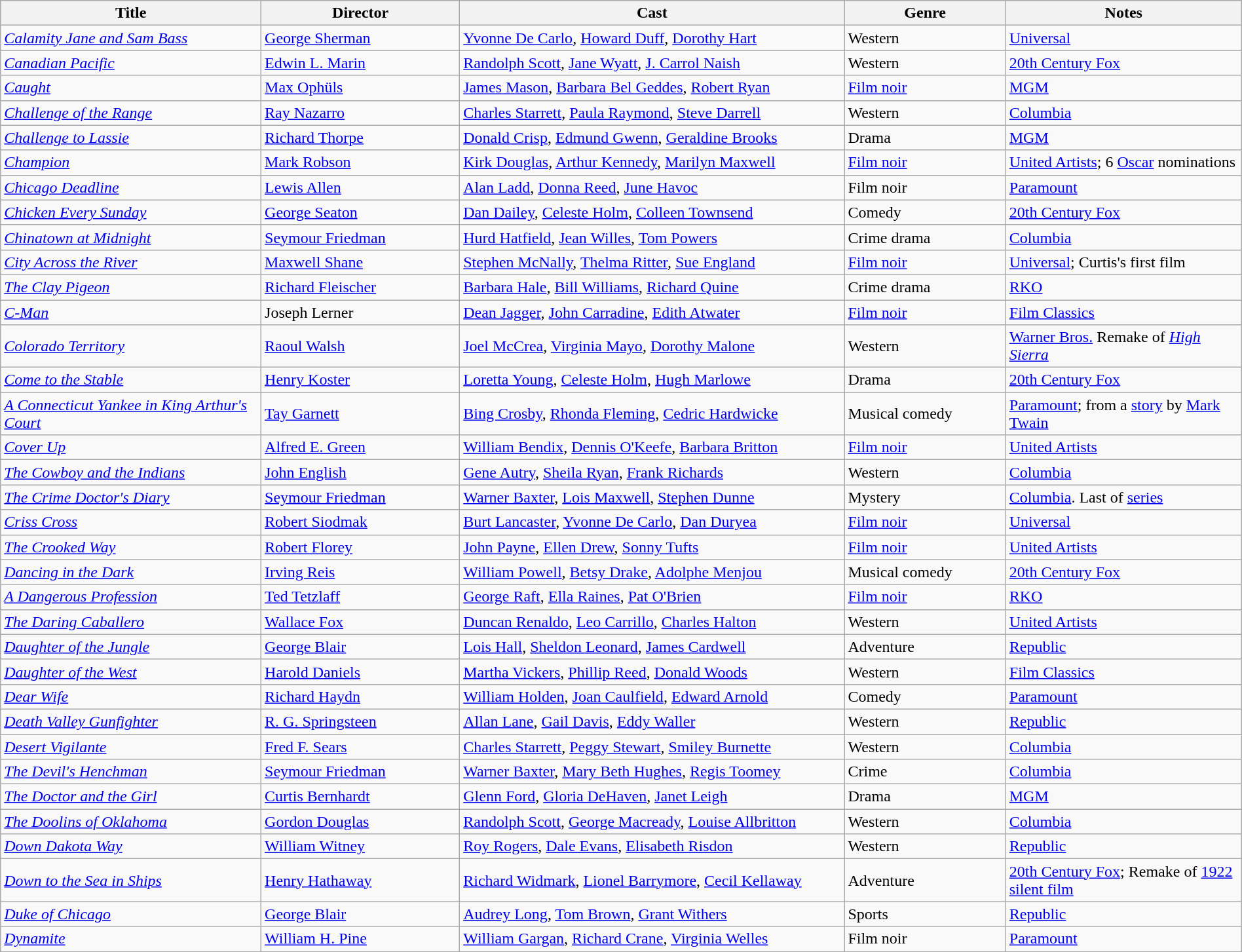<table class="wikitable" style="width:100%;">
<tr>
<th style="width:21%;">Title</th>
<th style="width:16%;">Director</th>
<th style="width:31%;">Cast</th>
<th style="width:13%;">Genre</th>
<th style="width:19%;">Notes</th>
</tr>
<tr>
<td><em><a href='#'>Calamity Jane and Sam Bass</a></em></td>
<td><a href='#'>George Sherman</a></td>
<td><a href='#'>Yvonne De Carlo</a>, <a href='#'>Howard Duff</a>, <a href='#'>Dorothy Hart</a></td>
<td>Western</td>
<td><a href='#'>Universal</a></td>
</tr>
<tr>
<td><em><a href='#'>Canadian Pacific</a></em></td>
<td><a href='#'>Edwin L. Marin</a></td>
<td><a href='#'>Randolph Scott</a>, <a href='#'>Jane Wyatt</a>, <a href='#'>J. Carrol Naish</a></td>
<td>Western</td>
<td><a href='#'>20th Century Fox</a></td>
</tr>
<tr>
<td><em><a href='#'>Caught</a></em></td>
<td><a href='#'>Max Ophüls</a></td>
<td><a href='#'>James Mason</a>, <a href='#'>Barbara Bel Geddes</a>, <a href='#'>Robert Ryan</a></td>
<td><a href='#'>Film noir</a></td>
<td><a href='#'>MGM</a></td>
</tr>
<tr>
<td><em><a href='#'>Challenge of the Range</a></em></td>
<td><a href='#'>Ray Nazarro</a></td>
<td><a href='#'>Charles Starrett</a>, <a href='#'>Paula Raymond</a>, <a href='#'>Steve Darrell</a></td>
<td>Western</td>
<td><a href='#'>Columbia</a></td>
</tr>
<tr>
<td><em><a href='#'>Challenge to Lassie</a></em></td>
<td><a href='#'>Richard Thorpe</a></td>
<td><a href='#'>Donald Crisp</a>, <a href='#'>Edmund Gwenn</a>, <a href='#'>Geraldine Brooks</a></td>
<td>Drama</td>
<td><a href='#'>MGM</a></td>
</tr>
<tr>
<td><em><a href='#'>Champion</a></em></td>
<td><a href='#'>Mark Robson</a></td>
<td><a href='#'>Kirk Douglas</a>, <a href='#'>Arthur Kennedy</a>, <a href='#'>Marilyn Maxwell</a></td>
<td><a href='#'>Film noir</a></td>
<td><a href='#'>United Artists</a>; 6 <a href='#'>Oscar</a> nominations</td>
</tr>
<tr>
<td><em><a href='#'>Chicago Deadline</a></em></td>
<td><a href='#'>Lewis Allen</a></td>
<td><a href='#'>Alan Ladd</a>, <a href='#'>Donna Reed</a>, <a href='#'>June Havoc</a></td>
<td>Film noir</td>
<td><a href='#'>Paramount</a></td>
</tr>
<tr>
<td><em><a href='#'>Chicken Every Sunday</a></em></td>
<td><a href='#'>George Seaton</a></td>
<td><a href='#'>Dan Dailey</a>, <a href='#'>Celeste Holm</a>, <a href='#'>Colleen Townsend</a></td>
<td>Comedy</td>
<td><a href='#'>20th Century Fox</a></td>
</tr>
<tr>
<td><em><a href='#'>Chinatown at Midnight</a></em></td>
<td><a href='#'>Seymour Friedman</a></td>
<td><a href='#'>Hurd Hatfield</a>, <a href='#'>Jean Willes</a>, <a href='#'>Tom Powers</a></td>
<td>Crime drama</td>
<td><a href='#'>Columbia</a></td>
</tr>
<tr>
<td><em><a href='#'>City Across the River</a></em></td>
<td><a href='#'>Maxwell Shane</a></td>
<td><a href='#'>Stephen McNally</a>, <a href='#'>Thelma Ritter</a>, <a href='#'>Sue England</a></td>
<td><a href='#'>Film noir</a></td>
<td><a href='#'>Universal</a>; Curtis's first film</td>
</tr>
<tr>
<td><em><a href='#'>The Clay Pigeon</a></em></td>
<td><a href='#'>Richard Fleischer</a></td>
<td><a href='#'>Barbara Hale</a>, <a href='#'>Bill Williams</a>, <a href='#'>Richard Quine</a></td>
<td>Crime drama</td>
<td><a href='#'>RKO</a></td>
</tr>
<tr>
<td><em><a href='#'>C-Man</a></em></td>
<td>Joseph Lerner</td>
<td><a href='#'>Dean Jagger</a>, <a href='#'>John Carradine</a>, <a href='#'>Edith Atwater</a></td>
<td><a href='#'>Film noir</a></td>
<td><a href='#'>Film Classics</a></td>
</tr>
<tr>
<td><em><a href='#'>Colorado Territory</a></em></td>
<td><a href='#'>Raoul Walsh</a></td>
<td><a href='#'>Joel McCrea</a>, <a href='#'>Virginia Mayo</a>, <a href='#'>Dorothy Malone</a></td>
<td>Western</td>
<td><a href='#'>Warner Bros.</a> Remake of <em><a href='#'>High Sierra</a></em></td>
</tr>
<tr>
<td><em><a href='#'>Come to the Stable</a></em></td>
<td><a href='#'>Henry Koster</a></td>
<td><a href='#'>Loretta Young</a>, <a href='#'>Celeste Holm</a>, <a href='#'>Hugh Marlowe</a></td>
<td>Drama</td>
<td><a href='#'>20th Century Fox</a></td>
</tr>
<tr>
<td><em><a href='#'>A Connecticut Yankee in King Arthur's Court</a></em></td>
<td><a href='#'>Tay Garnett</a></td>
<td><a href='#'>Bing Crosby</a>, <a href='#'>Rhonda Fleming</a>, <a href='#'>Cedric Hardwicke</a></td>
<td>Musical comedy</td>
<td><a href='#'>Paramount</a>; from a <a href='#'>story</a> by <a href='#'>Mark Twain</a></td>
</tr>
<tr>
<td><em><a href='#'>Cover Up</a></em></td>
<td><a href='#'>Alfred E. Green</a></td>
<td><a href='#'>William Bendix</a>, <a href='#'>Dennis O'Keefe</a>, <a href='#'>Barbara Britton</a></td>
<td><a href='#'>Film noir</a></td>
<td><a href='#'>United Artists</a></td>
</tr>
<tr>
<td><em><a href='#'>The Cowboy and the Indians</a></em></td>
<td><a href='#'>John English</a></td>
<td><a href='#'>Gene Autry</a>, <a href='#'>Sheila Ryan</a>, <a href='#'>Frank Richards</a></td>
<td>Western</td>
<td><a href='#'>Columbia</a></td>
</tr>
<tr>
<td><em><a href='#'>The Crime Doctor's Diary</a></em></td>
<td><a href='#'>Seymour Friedman</a></td>
<td><a href='#'>Warner Baxter</a>, <a href='#'>Lois Maxwell</a>, <a href='#'>Stephen Dunne</a></td>
<td>Mystery</td>
<td><a href='#'>Columbia</a>. Last of <a href='#'>series</a></td>
</tr>
<tr>
<td><em><a href='#'>Criss Cross</a></em></td>
<td><a href='#'>Robert Siodmak</a></td>
<td><a href='#'>Burt Lancaster</a>, <a href='#'>Yvonne De Carlo</a>, <a href='#'>Dan Duryea</a></td>
<td><a href='#'>Film noir</a></td>
<td><a href='#'>Universal</a></td>
</tr>
<tr>
<td><em><a href='#'>The Crooked Way</a></em></td>
<td><a href='#'>Robert Florey</a></td>
<td><a href='#'>John Payne</a>, <a href='#'>Ellen Drew</a>, <a href='#'>Sonny Tufts</a></td>
<td><a href='#'>Film noir</a></td>
<td><a href='#'>United Artists</a></td>
</tr>
<tr>
<td><em><a href='#'>Dancing in the Dark</a></em></td>
<td><a href='#'>Irving Reis</a></td>
<td><a href='#'>William Powell</a>, <a href='#'>Betsy Drake</a>, <a href='#'>Adolphe Menjou</a></td>
<td>Musical comedy</td>
<td><a href='#'>20th Century Fox</a></td>
</tr>
<tr>
<td><em><a href='#'>A Dangerous Profession</a></em></td>
<td><a href='#'>Ted Tetzlaff</a></td>
<td><a href='#'>George Raft</a>, <a href='#'>Ella Raines</a>, <a href='#'>Pat O'Brien</a></td>
<td><a href='#'>Film noir</a></td>
<td><a href='#'>RKO</a></td>
</tr>
<tr>
<td><em><a href='#'>The Daring Caballero</a></em></td>
<td><a href='#'>Wallace Fox</a></td>
<td><a href='#'>Duncan Renaldo</a>, <a href='#'>Leo Carrillo</a>, <a href='#'>Charles Halton</a></td>
<td>Western</td>
<td><a href='#'>United Artists</a></td>
</tr>
<tr>
<td><em><a href='#'>Daughter of the Jungle</a></em></td>
<td><a href='#'>George Blair</a></td>
<td><a href='#'>Lois Hall</a>, <a href='#'>Sheldon Leonard</a>, <a href='#'>James Cardwell</a></td>
<td>Adventure</td>
<td><a href='#'>Republic</a></td>
</tr>
<tr>
<td><em><a href='#'>Daughter of the West</a></em></td>
<td><a href='#'>Harold Daniels</a></td>
<td><a href='#'>Martha Vickers</a>, <a href='#'>Phillip Reed</a>, <a href='#'>Donald Woods</a></td>
<td>Western</td>
<td><a href='#'>Film Classics</a></td>
</tr>
<tr>
<td><em><a href='#'>Dear Wife</a></em></td>
<td><a href='#'>Richard Haydn</a></td>
<td><a href='#'>William Holden</a>, <a href='#'>Joan Caulfield</a>, <a href='#'>Edward Arnold</a></td>
<td>Comedy</td>
<td><a href='#'>Paramount</a></td>
</tr>
<tr>
<td><em><a href='#'>Death Valley Gunfighter</a></em></td>
<td><a href='#'>R. G. Springsteen</a></td>
<td><a href='#'>Allan Lane</a>, <a href='#'>Gail Davis</a>, <a href='#'>Eddy Waller</a></td>
<td>Western</td>
<td><a href='#'>Republic</a></td>
</tr>
<tr>
<td><em><a href='#'>Desert Vigilante</a></em></td>
<td><a href='#'>Fred F. Sears</a></td>
<td><a href='#'>Charles Starrett</a>, <a href='#'>Peggy Stewart</a>, <a href='#'>Smiley Burnette</a></td>
<td>Western</td>
<td><a href='#'>Columbia</a></td>
</tr>
<tr>
<td><em><a href='#'>The Devil's Henchman</a></em></td>
<td><a href='#'>Seymour Friedman</a></td>
<td><a href='#'>Warner Baxter</a>, <a href='#'>Mary Beth Hughes</a>, <a href='#'>Regis Toomey</a></td>
<td>Crime</td>
<td><a href='#'>Columbia</a></td>
</tr>
<tr>
<td><em><a href='#'>The Doctor and the Girl</a></em></td>
<td><a href='#'>Curtis Bernhardt</a></td>
<td><a href='#'>Glenn Ford</a>, <a href='#'>Gloria DeHaven</a>, <a href='#'>Janet Leigh</a></td>
<td>Drama</td>
<td><a href='#'>MGM</a></td>
</tr>
<tr>
<td><em><a href='#'>The Doolins of Oklahoma</a></em></td>
<td><a href='#'>Gordon Douglas</a></td>
<td><a href='#'>Randolph Scott</a>, <a href='#'>George Macready</a>, <a href='#'>Louise Allbritton</a></td>
<td>Western</td>
<td><a href='#'>Columbia</a></td>
</tr>
<tr>
<td><em><a href='#'>Down Dakota Way</a></em></td>
<td><a href='#'>William Witney</a></td>
<td><a href='#'>Roy Rogers</a>, <a href='#'>Dale Evans</a>, <a href='#'>Elisabeth Risdon</a></td>
<td>Western</td>
<td><a href='#'>Republic</a></td>
</tr>
<tr>
<td><em><a href='#'>Down to the Sea in Ships</a></em></td>
<td><a href='#'>Henry Hathaway</a></td>
<td><a href='#'>Richard Widmark</a>, <a href='#'>Lionel Barrymore</a>, <a href='#'>Cecil Kellaway</a></td>
<td>Adventure</td>
<td><a href='#'>20th Century Fox</a>; Remake of <a href='#'>1922 silent film</a></td>
</tr>
<tr>
<td><em><a href='#'>Duke of Chicago</a></em></td>
<td><a href='#'>George Blair</a></td>
<td><a href='#'>Audrey Long</a>, <a href='#'>Tom Brown</a>, <a href='#'>Grant Withers</a></td>
<td>Sports</td>
<td><a href='#'>Republic</a></td>
</tr>
<tr>
<td><em><a href='#'>Dynamite</a></em></td>
<td><a href='#'>William H. Pine</a></td>
<td><a href='#'>William Gargan</a>, <a href='#'>Richard Crane</a>, <a href='#'>Virginia Welles</a></td>
<td>Film noir</td>
<td><a href='#'>Paramount</a></td>
</tr>
</table>
